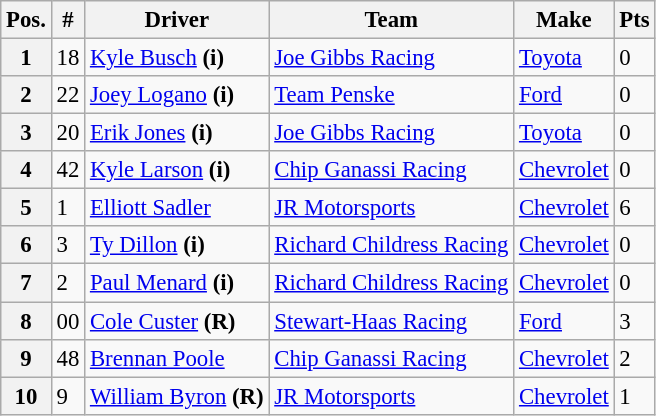<table class="wikitable" style="font-size:95%">
<tr>
<th>Pos.</th>
<th>#</th>
<th>Driver</th>
<th>Team</th>
<th>Make</th>
<th>Pts</th>
</tr>
<tr>
<th>1</th>
<td>18</td>
<td><a href='#'>Kyle Busch</a> <strong>(i)</strong></td>
<td><a href='#'>Joe Gibbs Racing</a></td>
<td><a href='#'>Toyota</a></td>
<td>0</td>
</tr>
<tr>
<th>2</th>
<td>22</td>
<td><a href='#'>Joey Logano</a> <strong>(i)</strong></td>
<td><a href='#'>Team Penske</a></td>
<td><a href='#'>Ford</a></td>
<td>0</td>
</tr>
<tr>
<th>3</th>
<td>20</td>
<td><a href='#'>Erik Jones</a> <strong>(i)</strong></td>
<td><a href='#'>Joe Gibbs Racing</a></td>
<td><a href='#'>Toyota</a></td>
<td>0</td>
</tr>
<tr>
<th>4</th>
<td>42</td>
<td><a href='#'>Kyle Larson</a> <strong>(i)</strong></td>
<td><a href='#'>Chip Ganassi Racing</a></td>
<td><a href='#'>Chevrolet</a></td>
<td>0</td>
</tr>
<tr>
<th>5</th>
<td>1</td>
<td><a href='#'>Elliott Sadler</a></td>
<td><a href='#'>JR Motorsports</a></td>
<td><a href='#'>Chevrolet</a></td>
<td>6</td>
</tr>
<tr>
<th>6</th>
<td>3</td>
<td><a href='#'>Ty Dillon</a> <strong>(i)</strong></td>
<td><a href='#'>Richard Childress Racing</a></td>
<td><a href='#'>Chevrolet</a></td>
<td>0</td>
</tr>
<tr>
<th>7</th>
<td>2</td>
<td><a href='#'>Paul Menard</a> <strong>(i)</strong></td>
<td><a href='#'>Richard Childress Racing</a></td>
<td><a href='#'>Chevrolet</a></td>
<td>0</td>
</tr>
<tr>
<th>8</th>
<td>00</td>
<td><a href='#'>Cole Custer</a> <strong>(R)</strong></td>
<td><a href='#'>Stewart-Haas Racing</a></td>
<td><a href='#'>Ford</a></td>
<td>3</td>
</tr>
<tr>
<th>9</th>
<td>48</td>
<td><a href='#'>Brennan Poole</a></td>
<td><a href='#'>Chip Ganassi Racing</a></td>
<td><a href='#'>Chevrolet</a></td>
<td>2</td>
</tr>
<tr>
<th>10</th>
<td>9</td>
<td><a href='#'>William Byron</a> <strong>(R)</strong></td>
<td><a href='#'>JR Motorsports</a></td>
<td><a href='#'>Chevrolet</a></td>
<td>1</td>
</tr>
</table>
